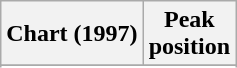<table class="wikitable plainrowheaders sortable">
<tr>
<th scope="col">Chart (1997)</th>
<th scope="col">Peak<br>position</th>
</tr>
<tr>
</tr>
<tr>
</tr>
<tr>
</tr>
<tr>
</tr>
<tr>
</tr>
<tr>
</tr>
<tr>
</tr>
<tr>
</tr>
<tr>
</tr>
<tr>
</tr>
<tr>
</tr>
<tr>
</tr>
<tr>
</tr>
<tr>
</tr>
<tr>
</tr>
</table>
